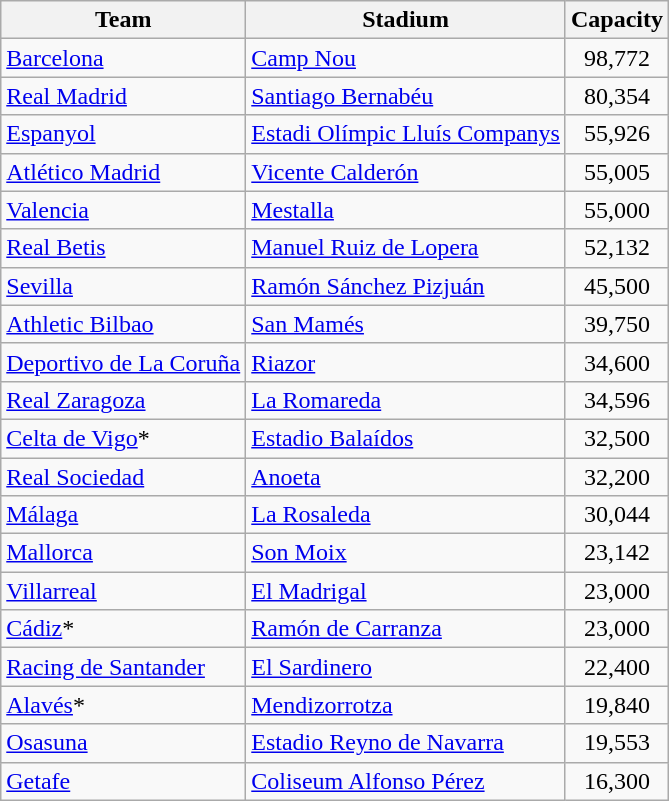<table class="wikitable sortable">
<tr>
<th>Team</th>
<th>Stadium</th>
<th>Capacity</th>
</tr>
<tr>
<td><a href='#'>Barcelona</a></td>
<td><a href='#'>Camp Nou</a></td>
<td align="center">98,772</td>
</tr>
<tr>
<td><a href='#'>Real Madrid</a></td>
<td><a href='#'>Santiago Bernabéu</a></td>
<td align="center">80,354</td>
</tr>
<tr>
<td><a href='#'>Espanyol</a></td>
<td><a href='#'>Estadi Olímpic Lluís Companys</a></td>
<td align="center">55,926</td>
</tr>
<tr>
<td><a href='#'>Atlético Madrid</a></td>
<td><a href='#'>Vicente Calderón</a></td>
<td align="center">55,005</td>
</tr>
<tr>
<td><a href='#'>Valencia</a></td>
<td><a href='#'>Mestalla</a></td>
<td align="center">55,000</td>
</tr>
<tr>
<td><a href='#'>Real Betis</a></td>
<td><a href='#'>Manuel Ruiz de Lopera</a></td>
<td align="center">52,132</td>
</tr>
<tr>
<td><a href='#'>Sevilla</a></td>
<td><a href='#'>Ramón Sánchez Pizjuán</a></td>
<td align="center">45,500</td>
</tr>
<tr>
<td><a href='#'>Athletic Bilbao</a></td>
<td><a href='#'>San Mamés</a></td>
<td align="center">39,750</td>
</tr>
<tr>
<td><a href='#'>Deportivo de La Coruña</a></td>
<td><a href='#'>Riazor</a></td>
<td align="center">34,600</td>
</tr>
<tr>
<td><a href='#'>Real Zaragoza</a></td>
<td><a href='#'>La Romareda</a></td>
<td align="center">34,596</td>
</tr>
<tr>
<td><a href='#'>Celta de Vigo</a>*</td>
<td><a href='#'>Estadio Balaídos</a></td>
<td align="center">32,500</td>
</tr>
<tr>
<td><a href='#'>Real Sociedad</a></td>
<td><a href='#'>Anoeta</a></td>
<td align="center">32,200</td>
</tr>
<tr>
<td><a href='#'>Málaga</a></td>
<td><a href='#'>La Rosaleda</a></td>
<td align="center">30,044</td>
</tr>
<tr>
<td><a href='#'>Mallorca</a></td>
<td><a href='#'>Son Moix</a></td>
<td align="center">23,142</td>
</tr>
<tr>
<td><a href='#'>Villarreal</a></td>
<td><a href='#'>El Madrigal</a></td>
<td align="center">23,000</td>
</tr>
<tr>
<td><a href='#'>Cádiz</a>*</td>
<td><a href='#'>Ramón de Carranza</a></td>
<td align="center">23,000</td>
</tr>
<tr>
<td><a href='#'>Racing de Santander</a></td>
<td><a href='#'>El Sardinero</a></td>
<td align="center">22,400</td>
</tr>
<tr>
<td><a href='#'>Alavés</a>*</td>
<td><a href='#'>Mendizorrotza</a></td>
<td align="center">19,840</td>
</tr>
<tr>
<td><a href='#'>Osasuna</a></td>
<td><a href='#'>Estadio Reyno de Navarra</a></td>
<td align="center">19,553</td>
</tr>
<tr>
<td><a href='#'>Getafe</a></td>
<td><a href='#'>Coliseum Alfonso Pérez</a></td>
<td align="center">16,300</td>
</tr>
</table>
